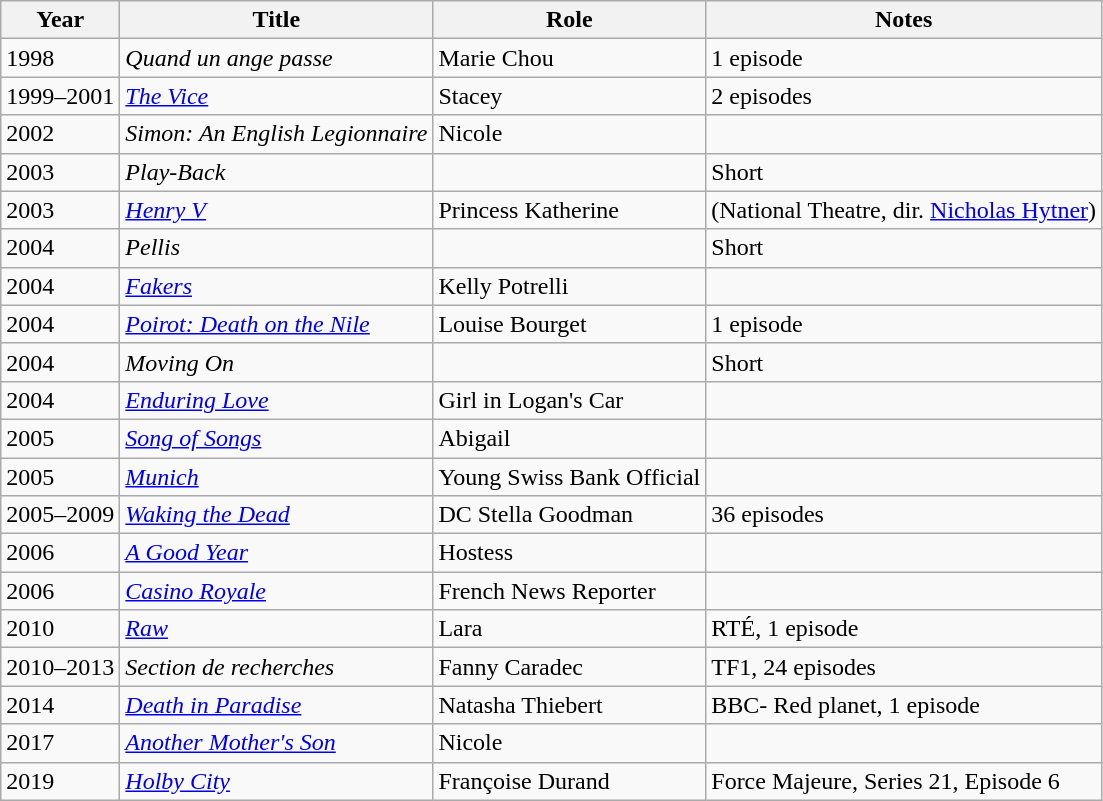<table class="wikitable">
<tr>
<th>Year</th>
<th>Title</th>
<th>Role</th>
<th>Notes</th>
</tr>
<tr>
<td>1998</td>
<td><em>Quand un ange passe</em></td>
<td>Marie Chou</td>
<td>1 episode</td>
</tr>
<tr>
<td>1999–2001</td>
<td><em><a href='#'>The Vice</a></em></td>
<td>Stacey</td>
<td>2 episodes</td>
</tr>
<tr>
<td>2002</td>
<td><em>Simon: An English Legionnaire</em></td>
<td>Nicole</td>
<td></td>
</tr>
<tr>
<td>2003</td>
<td><em>Play-Back</em></td>
<td></td>
<td>Short</td>
</tr>
<tr>
<td>2003</td>
<td><em><a href='#'>Henry V</a></em></td>
<td>Princess Katherine</td>
<td>(National Theatre, dir. <a href='#'>Nicholas Hytner</a>)</td>
</tr>
<tr>
<td>2004</td>
<td><em>Pellis</em></td>
<td></td>
<td>Short</td>
</tr>
<tr>
<td>2004</td>
<td><em><a href='#'>Fakers</a></em></td>
<td>Kelly Potrelli</td>
<td></td>
</tr>
<tr>
<td>2004</td>
<td><em><a href='#'>Poirot: Death on the Nile</a></em></td>
<td>Louise Bourget</td>
<td>1 episode</td>
</tr>
<tr>
<td>2004</td>
<td><em>Moving On</em></td>
<td></td>
<td>Short</td>
</tr>
<tr>
<td>2004</td>
<td><em><a href='#'>Enduring Love</a></em></td>
<td>Girl in Logan's Car</td>
<td></td>
</tr>
<tr>
<td>2005</td>
<td><em><a href='#'>Song of Songs</a></em></td>
<td>Abigail</td>
<td></td>
</tr>
<tr>
<td>2005</td>
<td><em><a href='#'>Munich</a></em></td>
<td>Young Swiss Bank Official</td>
<td></td>
</tr>
<tr>
<td>2005–2009</td>
<td><em><a href='#'>Waking the Dead</a></em></td>
<td>DC Stella Goodman</td>
<td>36 episodes</td>
</tr>
<tr>
<td>2006</td>
<td><em><a href='#'>A Good Year</a></em></td>
<td>Hostess</td>
<td></td>
</tr>
<tr>
<td>2006</td>
<td><em><a href='#'>Casino Royale</a></em></td>
<td>French News Reporter</td>
<td></td>
</tr>
<tr>
<td>2010</td>
<td><em><a href='#'>Raw</a></em></td>
<td>Lara</td>
<td>RTÉ, 1 episode</td>
</tr>
<tr>
<td>2010–2013</td>
<td><em>Section de recherches</em></td>
<td>Fanny Caradec</td>
<td>TF1, 24 episodes</td>
</tr>
<tr>
<td>2014</td>
<td><em><a href='#'>Death in Paradise</a></em></td>
<td>Natasha Thiebert</td>
<td>BBC- Red planet, 1 episode</td>
</tr>
<tr>
<td>2017</td>
<td><em><a href='#'>Another Mother's Son</a></em></td>
<td>Nicole</td>
<td></td>
</tr>
<tr>
<td>2019</td>
<td><em><a href='#'>Holby City</a></em></td>
<td>Françoise Durand</td>
<td>Force Majeure, Series 21, Episode 6</td>
</tr>
</table>
